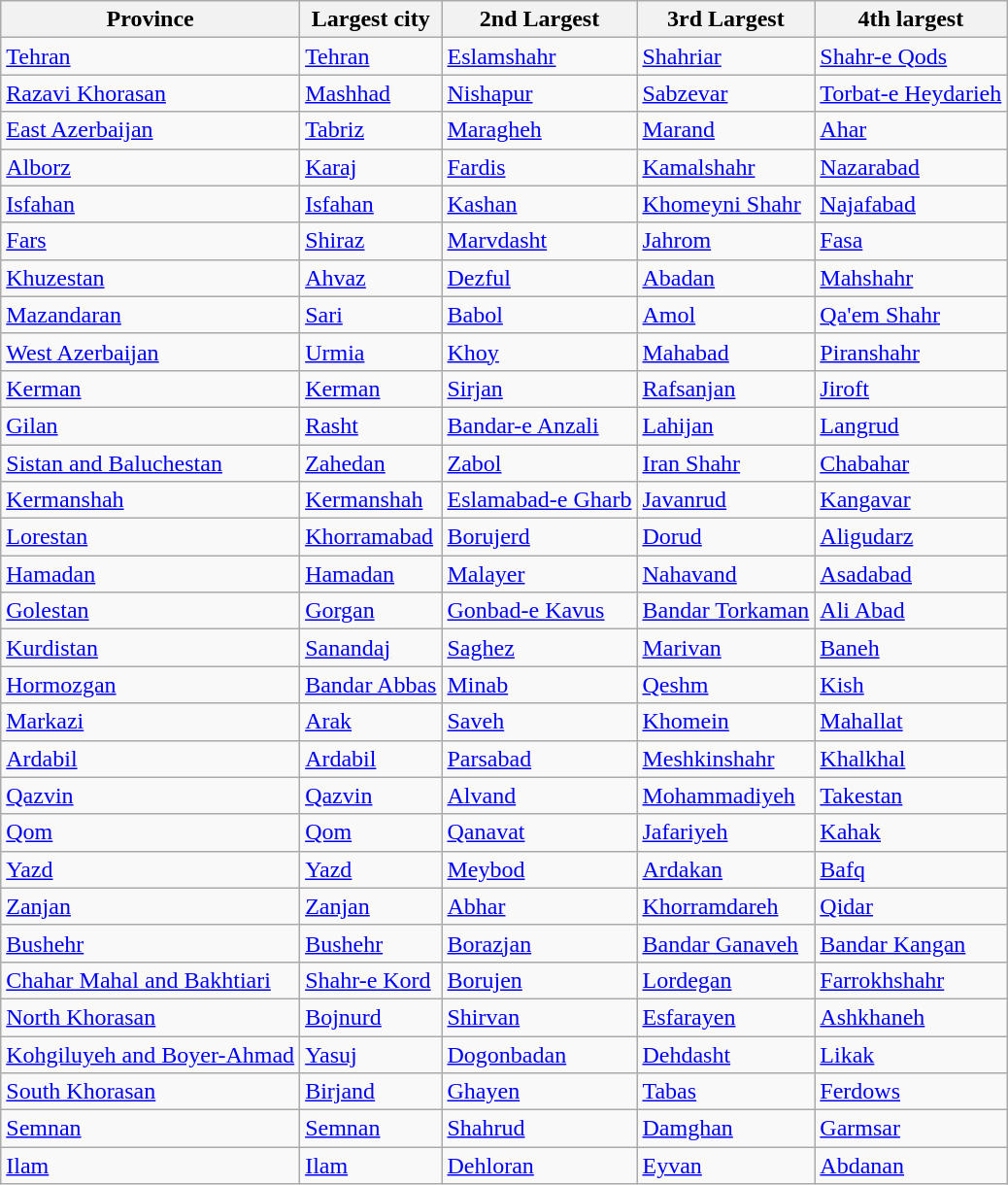<table class="wikitable sortable">
<tr>
<th>Province</th>
<th>Largest city</th>
<th>2nd Largest</th>
<th>3rd Largest</th>
<th>4th largest</th>
</tr>
<tr>
<td><a href='#'>Tehran</a></td>
<td><a href='#'>Tehran</a></td>
<td><a href='#'>Eslamshahr</a></td>
<td><a href='#'>Shahriar</a></td>
<td><a href='#'>Shahr-e Qods</a></td>
</tr>
<tr>
<td><a href='#'>Razavi Khorasan</a></td>
<td><a href='#'>Mashhad</a></td>
<td><a href='#'>Nishapur</a></td>
<td><a href='#'>Sabzevar</a></td>
<td><a href='#'>Torbat-e Heydarieh</a></td>
</tr>
<tr>
<td><a href='#'>East Azerbaijan</a></td>
<td><a href='#'>Tabriz</a></td>
<td><a href='#'>Maragheh</a></td>
<td><a href='#'>Marand</a></td>
<td><a href='#'>Ahar</a></td>
</tr>
<tr>
<td><a href='#'>Alborz</a></td>
<td><a href='#'>Karaj</a></td>
<td><a href='#'>Fardis</a></td>
<td><a href='#'>Kamalshahr</a></td>
<td><a href='#'>Nazarabad</a></td>
</tr>
<tr>
<td><a href='#'>Isfahan</a></td>
<td><a href='#'>Isfahan</a></td>
<td><a href='#'>Kashan</a></td>
<td><a href='#'>Khomeyni Shahr</a></td>
<td><a href='#'>Najafabad</a></td>
</tr>
<tr>
<td><a href='#'>Fars</a></td>
<td><a href='#'>Shiraz</a></td>
<td><a href='#'>Marvdasht</a></td>
<td><a href='#'>Jahrom</a></td>
<td><a href='#'>Fasa</a></td>
</tr>
<tr>
<td><a href='#'>Khuzestan</a></td>
<td><a href='#'>Ahvaz</a></td>
<td><a href='#'>Dezful</a></td>
<td><a href='#'>Abadan</a></td>
<td><a href='#'>Mahshahr</a></td>
</tr>
<tr>
<td><a href='#'>Mazandaran</a></td>
<td><a href='#'>Sari</a></td>
<td><a href='#'>Babol</a></td>
<td><a href='#'>Amol</a></td>
<td><a href='#'>Qa'em Shahr</a></td>
</tr>
<tr>
<td><a href='#'>West Azerbaijan</a></td>
<td><a href='#'>Urmia</a></td>
<td><a href='#'>Khoy</a></td>
<td><a href='#'>Mahabad</a></td>
<td><a href='#'>Piranshahr</a></td>
</tr>
<tr>
<td><a href='#'>Kerman</a></td>
<td><a href='#'>Kerman</a></td>
<td><a href='#'>Sirjan</a></td>
<td><a href='#'>Rafsanjan</a></td>
<td><a href='#'>Jiroft</a></td>
</tr>
<tr>
<td><a href='#'>Gilan</a></td>
<td><a href='#'>Rasht</a></td>
<td><a href='#'>Bandar-e Anzali</a></td>
<td><a href='#'>Lahijan</a></td>
<td><a href='#'>Langrud</a></td>
</tr>
<tr>
<td><a href='#'>Sistan and Baluchestan</a></td>
<td><a href='#'>Zahedan</a></td>
<td><a href='#'>Zabol</a></td>
<td><a href='#'>Iran Shahr</a></td>
<td><a href='#'>Chabahar</a></td>
</tr>
<tr>
<td><a href='#'>Kermanshah</a></td>
<td><a href='#'>Kermanshah</a></td>
<td><a href='#'>Eslamabad-e Gharb</a></td>
<td><a href='#'>Javanrud</a></td>
<td><a href='#'>Kangavar</a></td>
</tr>
<tr>
<td><a href='#'>Lorestan</a></td>
<td><a href='#'>Khorramabad</a></td>
<td><a href='#'>Borujerd</a></td>
<td><a href='#'>Dorud</a></td>
<td><a href='#'>Aligudarz</a></td>
</tr>
<tr>
<td><a href='#'>Hamadan</a></td>
<td><a href='#'>Hamadan</a></td>
<td><a href='#'>Malayer</a></td>
<td><a href='#'>Nahavand</a></td>
<td><a href='#'>Asadabad</a></td>
</tr>
<tr>
<td><a href='#'>Golestan</a></td>
<td><a href='#'>Gorgan</a></td>
<td><a href='#'>Gonbad-e Kavus</a></td>
<td><a href='#'>Bandar Torkaman</a></td>
<td><a href='#'>Ali Abad</a></td>
</tr>
<tr>
<td><a href='#'>Kurdistan</a></td>
<td><a href='#'>Sanandaj</a></td>
<td><a href='#'>Saghez</a></td>
<td><a href='#'>Marivan</a></td>
<td><a href='#'>Baneh</a></td>
</tr>
<tr>
<td><a href='#'>Hormozgan</a></td>
<td><a href='#'>Bandar Abbas</a></td>
<td><a href='#'>Minab</a></td>
<td><a href='#'>Qeshm</a></td>
<td><a href='#'>Kish</a></td>
</tr>
<tr>
<td><a href='#'>Markazi</a></td>
<td><a href='#'>Arak</a></td>
<td><a href='#'>Saveh</a></td>
<td><a href='#'>Khomein</a></td>
<td><a href='#'>Mahallat</a></td>
</tr>
<tr>
<td><a href='#'>Ardabil</a></td>
<td><a href='#'>Ardabil</a></td>
<td><a href='#'>Parsabad</a></td>
<td><a href='#'>Meshkinshahr</a></td>
<td><a href='#'>Khalkhal</a></td>
</tr>
<tr>
<td><a href='#'>Qazvin</a></td>
<td><a href='#'>Qazvin</a></td>
<td><a href='#'>Alvand</a></td>
<td><a href='#'>Mohammadiyeh</a></td>
<td><a href='#'>Takestan</a></td>
</tr>
<tr>
<td><a href='#'>Qom</a></td>
<td><a href='#'>Qom</a></td>
<td><a href='#'>Qanavat</a></td>
<td><a href='#'>Jafariyeh</a></td>
<td><a href='#'>Kahak</a></td>
</tr>
<tr>
<td><a href='#'>Yazd</a></td>
<td><a href='#'>Yazd</a></td>
<td><a href='#'>Meybod</a></td>
<td><a href='#'>Ardakan</a></td>
<td><a href='#'>Bafq</a></td>
</tr>
<tr>
<td><a href='#'>Zanjan</a></td>
<td><a href='#'>Zanjan</a></td>
<td><a href='#'>Abhar</a></td>
<td><a href='#'>Khorramdareh</a></td>
<td><a href='#'>Qidar</a></td>
</tr>
<tr>
<td><a href='#'>Bushehr</a></td>
<td><a href='#'>Bushehr</a></td>
<td><a href='#'>Borazjan</a></td>
<td><a href='#'>Bandar Ganaveh</a></td>
<td><a href='#'>Bandar Kangan</a></td>
</tr>
<tr>
<td><a href='#'>Chahar Mahal and Bakhtiari</a></td>
<td><a href='#'>Shahr-e Kord</a></td>
<td><a href='#'>Borujen</a></td>
<td><a href='#'>Lordegan</a></td>
<td><a href='#'>Farrokhshahr</a></td>
</tr>
<tr>
<td><a href='#'>North Khorasan</a></td>
<td><a href='#'>Bojnurd</a></td>
<td><a href='#'>Shirvan</a></td>
<td><a href='#'>Esfarayen</a></td>
<td><a href='#'>Ashkhaneh</a></td>
</tr>
<tr>
<td><a href='#'>Kohgiluyeh and Boyer-Ahmad</a></td>
<td><a href='#'>Yasuj</a></td>
<td><a href='#'>Dogonbadan</a></td>
<td><a href='#'>Dehdasht</a></td>
<td><a href='#'>Likak</a></td>
</tr>
<tr>
<td><a href='#'>South Khorasan</a></td>
<td><a href='#'>Birjand</a></td>
<td><a href='#'>Ghayen</a></td>
<td><a href='#'>Tabas</a></td>
<td><a href='#'>Ferdows</a></td>
</tr>
<tr>
<td><a href='#'>Semnan</a></td>
<td><a href='#'>Semnan</a></td>
<td><a href='#'>Shahrud</a></td>
<td><a href='#'>Damghan</a></td>
<td><a href='#'>Garmsar</a></td>
</tr>
<tr>
<td><a href='#'>Ilam</a></td>
<td><a href='#'>Ilam</a></td>
<td><a href='#'>Dehloran</a></td>
<td><a href='#'>Eyvan</a></td>
<td><a href='#'>Abdanan</a></td>
</tr>
</table>
